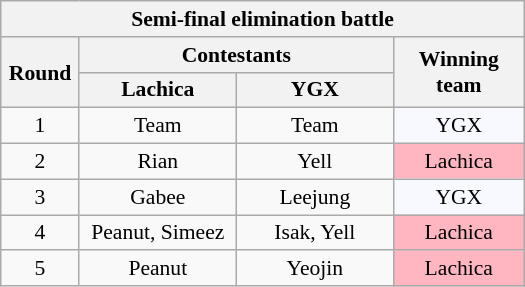<table class="wikitable mw-collapsible mw-collapsed"  style="text-align:center; font-size:90%; width: 350px">
<tr>
<th colspan="6">Semi-final elimination battle</th>
</tr>
<tr style="background:#f2f2f2;">
<th rowspan=2 style="width: 15%;">Round</th>
<th colspan=2 style="width: 60%;">Contestants</th>
<th rowspan=2 style="width: 25%;">Winning team</th>
</tr>
<tr>
<th style="width: 30%;">Lachica</th>
<th style="width: 30%;">YGX</th>
</tr>
<tr>
<td>1</td>
<td>Team</td>
<td>Team</td>
<td style="background:#F8F8FF">YGX</td>
</tr>
<tr>
<td>2</td>
<td>Rian</td>
<td>Yell</td>
<td style="background:#FFB6C1">Lachica</td>
</tr>
<tr>
<td>3</td>
<td>Gabee</td>
<td>Leejung</td>
<td style="background:#F8F8FF">YGX</td>
</tr>
<tr>
<td>4</td>
<td>Peanut, Simeez</td>
<td>Isak, Yell</td>
<td style="background:#FFB6C1">Lachica</td>
</tr>
<tr>
<td>5</td>
<td>Peanut</td>
<td>Yeojin</td>
<td style="background:#FFB6C1">Lachica</td>
</tr>
</table>
